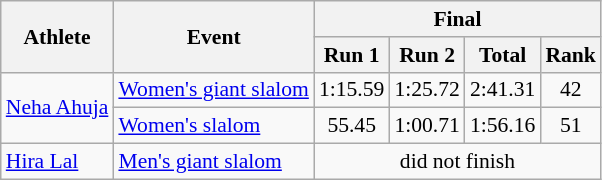<table class="wikitable" style="font-size:90%">
<tr>
<th rowspan="2">Athlete</th>
<th rowspan="2">Event</th>
<th colspan="5">Final</th>
</tr>
<tr>
<th>Run 1</th>
<th>Run 2</th>
<th>Total</th>
<th>Rank</th>
</tr>
<tr>
<td rowspan=2><a href='#'>Neha Ahuja</a></td>
<td><a href='#'>Women's giant slalom</a></td>
<td align="center">1:15.59</td>
<td align="center">1:25.72</td>
<td align="center">2:41.31</td>
<td align="center">42</td>
</tr>
<tr>
<td><a href='#'>Women's slalom</a></td>
<td align="center">55.45</td>
<td align="center">1:00.71</td>
<td align="center">1:56.16</td>
<td align="center">51</td>
</tr>
<tr>
<td><a href='#'>Hira Lal</a></td>
<td><a href='#'>Men's giant slalom</a></td>
<td colspan=4 align="center">did not finish</td>
</tr>
</table>
